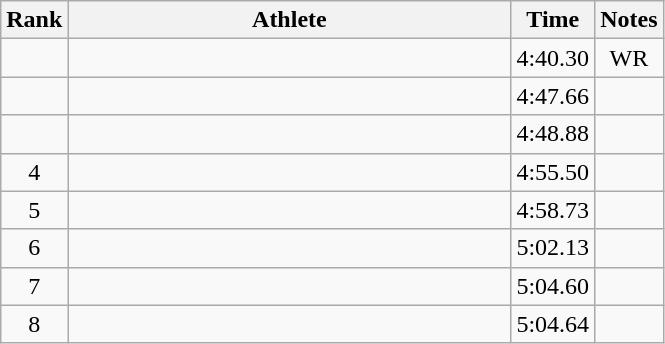<table class="wikitable" style="text-align:center">
<tr>
<th>Rank</th>
<th Style="width:18em">Athlete</th>
<th>Time</th>
<th>Notes</th>
</tr>
<tr>
<td></td>
<td style="text-align:left"></td>
<td>4:40.30</td>
<td>WR</td>
</tr>
<tr>
<td></td>
<td style="text-align:left"></td>
<td>4:47.66</td>
<td></td>
</tr>
<tr>
<td></td>
<td style="text-align:left"></td>
<td>4:48.88</td>
<td></td>
</tr>
<tr>
<td>4</td>
<td style="text-align:left"></td>
<td>4:55.50</td>
<td></td>
</tr>
<tr>
<td>5</td>
<td style="text-align:left"></td>
<td>4:58.73</td>
<td></td>
</tr>
<tr>
<td>6</td>
<td style="text-align:left"></td>
<td>5:02.13</td>
<td></td>
</tr>
<tr>
<td>7</td>
<td style="text-align:left"></td>
<td>5:04.60</td>
<td></td>
</tr>
<tr>
<td>8</td>
<td style="text-align:left"></td>
<td>5:04.64</td>
<td></td>
</tr>
</table>
